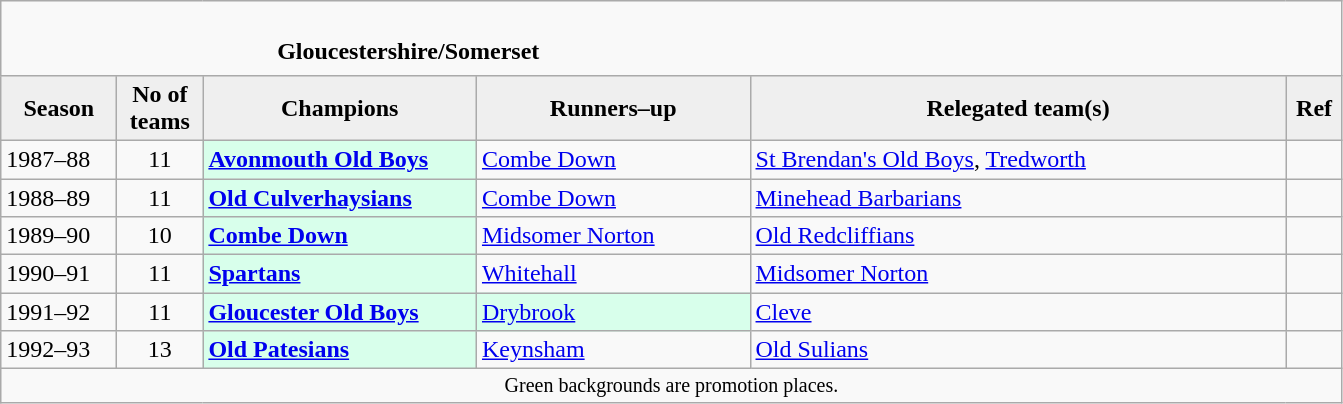<table class="wikitable" style="text-align: left;">
<tr>
<td colspan="11" cellpadding="0" cellspacing="0"><br><table border="0" style="width:100%;" cellpadding="0" cellspacing="0">
<tr>
<td style="width:20%; border:0;"></td>
<td style="border:0;"><strong>Gloucestershire/Somerset</strong></td>
<td style="width:20%; border:0;"></td>
</tr>
</table>
</td>
</tr>
<tr>
<th style="background:#efefef; width:70px;">Season</th>
<th style="background:#efefef; width:50px;">No of teams</th>
<th style="background:#efefef; width:175px;">Champions</th>
<th style="background:#efefef; width:175px;">Runners–up</th>
<th style="background:#efefef; width:350px;">Relegated team(s)</th>
<th style="background:#efefef; width:30px;">Ref</th>
</tr>
<tr align=left>
<td>1987–88</td>
<td style="text-align: center;">11</td>
<td style="background:#d8ffeb;"><strong><a href='#'>Avonmouth Old Boys</a></strong></td>
<td><a href='#'>Combe Down</a></td>
<td><a href='#'>St Brendan's Old Boys</a>, <a href='#'>Tredworth</a></td>
<td></td>
</tr>
<tr>
<td>1988–89</td>
<td style="text-align: center;">11</td>
<td style="background:#d8ffeb;"><strong><a href='#'>Old Culverhaysians</a></strong></td>
<td><a href='#'>Combe Down</a></td>
<td><a href='#'>Minehead Barbarians</a></td>
<td></td>
</tr>
<tr>
<td>1989–90</td>
<td style="text-align: center;">10</td>
<td style="background:#d8ffeb;"><strong><a href='#'>Combe Down</a></strong></td>
<td><a href='#'>Midsomer Norton</a></td>
<td><a href='#'>Old Redcliffians</a></td>
<td></td>
</tr>
<tr>
<td>1990–91</td>
<td style="text-align: center;">11</td>
<td style="background:#d8ffeb;"><strong><a href='#'>Spartans</a></strong></td>
<td><a href='#'>Whitehall</a></td>
<td><a href='#'>Midsomer Norton</a></td>
<td></td>
</tr>
<tr>
<td>1991–92</td>
<td style="text-align: center;">11</td>
<td style="background:#d8ffeb;"><strong><a href='#'>Gloucester Old Boys</a></strong></td>
<td style="background:#d8ffeb;"><a href='#'>Drybrook</a></td>
<td><a href='#'>Cleve</a></td>
<td></td>
</tr>
<tr>
<td>1992–93</td>
<td style="text-align: center;">13</td>
<td style="background:#d8ffeb;"><strong><a href='#'>Old Patesians</a></strong></td>
<td><a href='#'>Keynsham</a></td>
<td><a href='#'>Old Sulians</a></td>
<td></td>
</tr>
<tr>
<td colspan="15"  style="border:0; font-size:smaller; text-align:center;">Green backgrounds are promotion places.</td>
</tr>
</table>
